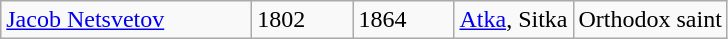<table class="wikitable">
<tr>
<td width="160pt"><a href='#'>Jacob Netsvetov</a></td>
<td width="60pt">1802</td>
<td width="60pt">1864</td>
<td><a href='#'>Atka</a>, Sitka</td>
<td>Orthodox saint</td>
</tr>
</table>
